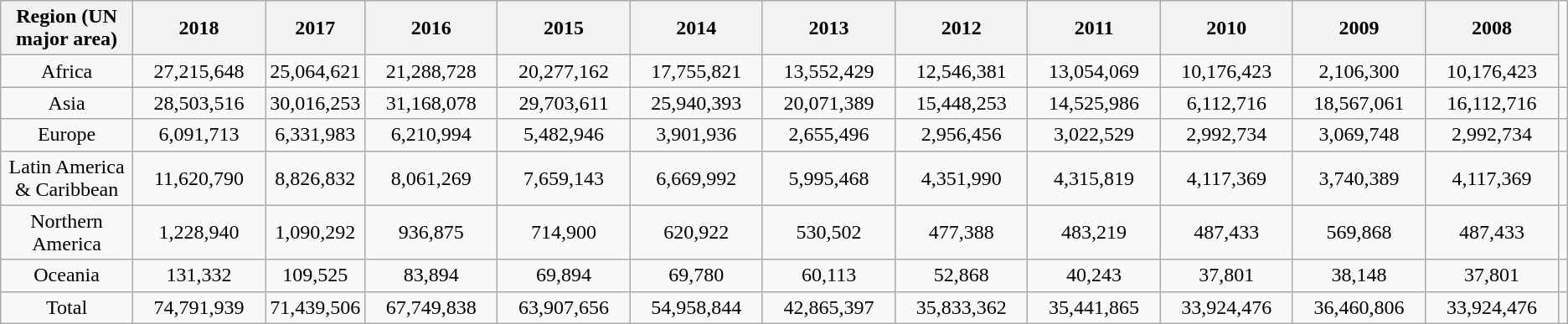<table class="wikitable sortable" style="text-align: center">
<tr>
<th scope="col" style="width: 100px;">Region (UN major area)</th>
<th scope="col" style="width: 100px;">2018 </th>
<th>2017</th>
<th scope="col" style="width: 100px;">2016</th>
<th scope="col" style="width: 100px;">2015</th>
<th scope="col" style="width: 100px;">2014</th>
<th scope="col" style="width: 100px;">2013</th>
<th scope="col" style="width: 100px;">2012</th>
<th scope="col" style="width: 100px;">2011</th>
<th scope="col" style="width: 100px;">2010</th>
<th scope="col" style="width: 100px;">2009</th>
<th scope="col" style="width: 100px;">2008</th>
</tr>
<tr>
<td>Africa</td>
<td>27,215,648</td>
<td>25,064,621</td>
<td>21,288,728</td>
<td>20,277,162</td>
<td>17,755,821</td>
<td>13,552,429</td>
<td>12,546,381</td>
<td>13,054,069</td>
<td>10,176,423</td>
<td>2,106,300</td>
<td>10,176,423</td>
</tr>
<tr>
<td>Asia</td>
<td>28,503,516</td>
<td>30,016,253</td>
<td>31,168,078</td>
<td>29,703,611</td>
<td>25,940,393</td>
<td>20,071,389</td>
<td>15,448,253</td>
<td>14,525,986</td>
<td>6,112,716</td>
<td>18,567,061</td>
<td>16,112,716</td>
<td></td>
</tr>
<tr>
<td>Europe</td>
<td>6,091,713</td>
<td>6,331,983</td>
<td>6,210,994</td>
<td>5,482,946</td>
<td>3,901,936</td>
<td>2,655,496</td>
<td>2,956,456</td>
<td>3,022,529</td>
<td>2,992,734</td>
<td>3,069,748</td>
<td>2,992,734</td>
<td></td>
</tr>
<tr>
<td>Latin America & Caribbean</td>
<td>11,620,790</td>
<td>8,826,832</td>
<td>8,061,269</td>
<td>7,659,143</td>
<td>6,669,992</td>
<td>5,995,468</td>
<td>4,351,990</td>
<td>4,315,819</td>
<td>4,117,369</td>
<td>3,740,389</td>
<td>4,117,369</td>
<td></td>
</tr>
<tr>
<td>Northern America</td>
<td>1,228,940</td>
<td>1,090,292</td>
<td>936,875</td>
<td>714,900</td>
<td>620,922</td>
<td>530,502</td>
<td>477,388</td>
<td>483,219</td>
<td>487,433</td>
<td>569,868</td>
<td>487,433</td>
<td></td>
</tr>
<tr>
<td>Oceania</td>
<td>131,332</td>
<td>109,525</td>
<td>83,894</td>
<td>69,894</td>
<td>69,780</td>
<td>60,113</td>
<td>52,868</td>
<td>40,243</td>
<td>37,801</td>
<td>38,148</td>
<td>37,801</td>
<td></td>
</tr>
<tr>
<td>Total</td>
<td>74,791,939</td>
<td>71,439,506</td>
<td>67,749,838</td>
<td>63,907,656</td>
<td>54,958,844</td>
<td>42,865,397</td>
<td>35,833,362</td>
<td>35,441,865</td>
<td>33,924,476</td>
<td>36,460,806</td>
<td>33,924,476</td>
</tr>
</table>
